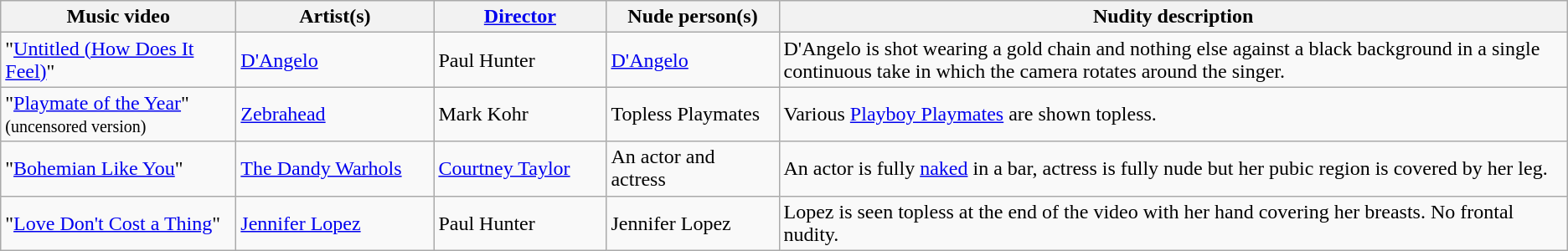<table class="wikitable">
<tr ">
<th scope="col" style="width:180px;">Music video</th>
<th scope="col" style="width:150px;">Artist(s)</th>
<th scope="col" style="width:130px;"><a href='#'>Director</a></th>
<th scope="col" style="width:130px;">Nude person(s)</th>
<th style=white-space:nowrap>Nudity description</th>
</tr>
<tr>
<td>"<a href='#'>Untitled (How Does It Feel)</a>"</td>
<td><a href='#'>D'Angelo</a></td>
<td>Paul Hunter</td>
<td><a href='#'>D'Angelo</a></td>
<td>D'Angelo is shot wearing a gold chain and nothing else against a black background in a single continuous take in which the camera rotates around the singer.</td>
</tr>
<tr>
<td>"<a href='#'>Playmate of the Year</a>" <br><small>(uncensored version)</small></td>
<td><a href='#'>Zebrahead</a></td>
<td>Mark Kohr</td>
<td>Topless Playmates</td>
<td>Various <a href='#'>Playboy Playmates</a> are shown topless.</td>
</tr>
<tr>
<td>"<a href='#'>Bohemian Like You</a>"</td>
<td><a href='#'>The Dandy Warhols</a></td>
<td><a href='#'>Courtney Taylor</a></td>
<td>An actor and actress</td>
<td>An actor is fully <a href='#'>naked</a> in a bar, actress is fully nude but her pubic region is covered by her leg.</td>
</tr>
<tr>
<td>"<a href='#'>Love Don't Cost a Thing</a>"</td>
<td><a href='#'>Jennifer Lopez</a></td>
<td>Paul Hunter</td>
<td>Jennifer Lopez</td>
<td>Lopez is seen topless at the end of the video with her hand covering her breasts. No frontal nudity.</td>
</tr>
</table>
